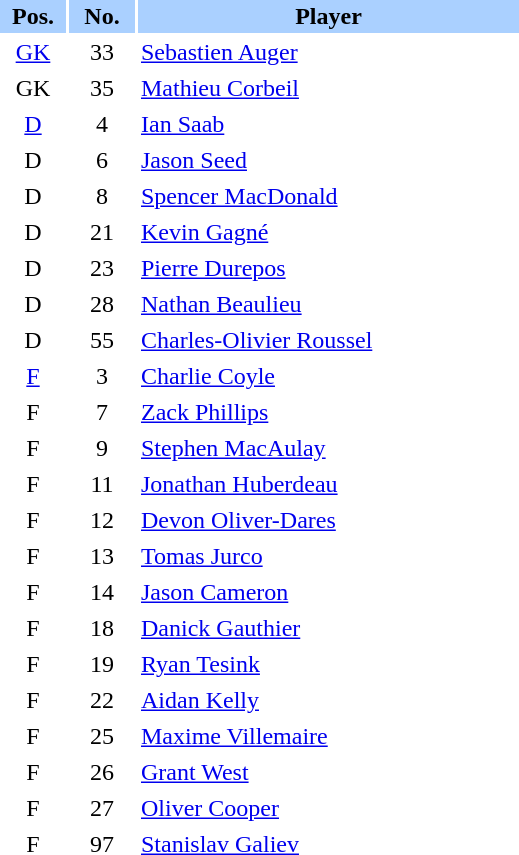<table border="0" cellspacing="2" cellpadding="2">
<tr bgcolor=AAD0FF>
<th width=40>Pos.</th>
<th width=40>No.</th>
<th width=250>Player</th>
</tr>
<tr>
<td style="text-align:center;"><a href='#'>GK</a></td>
<td style="text-align:center;">33</td>
<td><a href='#'>Sebastien Auger</a></td>
</tr>
<tr>
<td style="text-align:center;">GK</td>
<td style="text-align:center;">35</td>
<td><a href='#'>Mathieu Corbeil</a></td>
</tr>
<tr>
<td style="text-align:center;"><a href='#'>D</a></td>
<td style="text-align:center;">4</td>
<td><a href='#'>Ian Saab</a></td>
</tr>
<tr>
<td style="text-align:center;">D</td>
<td style="text-align:center;">6</td>
<td><a href='#'>Jason Seed</a></td>
</tr>
<tr>
<td style="text-align:center;">D</td>
<td style="text-align:center;">8</td>
<td><a href='#'>Spencer MacDonald</a></td>
</tr>
<tr>
<td style="text-align:center;">D</td>
<td style="text-align:center;">21</td>
<td><a href='#'>Kevin Gagné</a></td>
</tr>
<tr>
<td style="text-align:center;">D</td>
<td style="text-align:center;">23</td>
<td><a href='#'>Pierre Durepos</a></td>
</tr>
<tr>
<td style="text-align:center;">D</td>
<td style="text-align:center;">28</td>
<td><a href='#'>Nathan Beaulieu</a></td>
</tr>
<tr>
<td style="text-align:center;">D</td>
<td style="text-align:center;">55</td>
<td><a href='#'>Charles-Olivier Roussel</a></td>
</tr>
<tr>
<td style="text-align:center;"><a href='#'>F</a></td>
<td style="text-align:center;">3</td>
<td><a href='#'>Charlie Coyle</a></td>
</tr>
<tr>
<td style="text-align:center;">F</td>
<td style="text-align:center;">7</td>
<td><a href='#'>Zack Phillips</a></td>
</tr>
<tr>
<td style="text-align:center;">F</td>
<td style="text-align:center;">9</td>
<td><a href='#'>Stephen MacAulay</a></td>
</tr>
<tr>
<td style="text-align:center;">F</td>
<td style="text-align:center;">11</td>
<td><a href='#'>Jonathan Huberdeau</a></td>
</tr>
<tr>
<td style="text-align:center;">F</td>
<td style="text-align:center;">12</td>
<td><a href='#'>Devon Oliver-Dares</a></td>
</tr>
<tr>
<td style="text-align:center;">F</td>
<td style="text-align:center;">13</td>
<td><a href='#'>Tomas Jurco</a></td>
</tr>
<tr>
<td style="text-align:center;">F</td>
<td style="text-align:center;">14</td>
<td><a href='#'>Jason Cameron</a></td>
</tr>
<tr>
<td style="text-align:center;">F</td>
<td style="text-align:center;">18</td>
<td><a href='#'>Danick Gauthier</a></td>
</tr>
<tr>
<td style="text-align:center;">F</td>
<td style="text-align:center;">19</td>
<td><a href='#'>Ryan Tesink</a></td>
</tr>
<tr>
<td style="text-align:center;">F</td>
<td style="text-align:center;">22</td>
<td><a href='#'>Aidan Kelly</a></td>
</tr>
<tr>
<td style="text-align:center;">F</td>
<td style="text-align:center;">25</td>
<td><a href='#'>Maxime Villemaire</a></td>
</tr>
<tr>
<td style="text-align:center;">F</td>
<td style="text-align:center;">26</td>
<td><a href='#'>Grant West</a></td>
</tr>
<tr>
<td style="text-align:center;">F</td>
<td style="text-align:center;">27</td>
<td><a href='#'>Oliver Cooper</a></td>
</tr>
<tr>
<td style="text-align:center;">F</td>
<td style="text-align:center;">97</td>
<td><a href='#'>Stanislav Galiev</a></td>
</tr>
</table>
